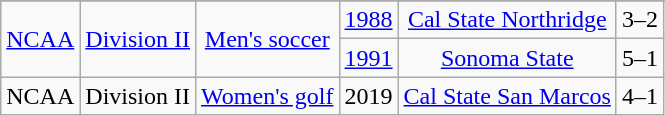<table class="wikitable" style="text-align:center">
<tr>
</tr>
<tr>
<td rowspan="2"><a href='#'>NCAA</a></td>
<td rowspan="2"><a href='#'>Division II</a></td>
<td rowspan="2"><a href='#'>Men's soccer</a></td>
<td><a href='#'>1988</a></td>
<td><a href='#'>Cal State Northridge</a></td>
<td>3–2</td>
</tr>
<tr>
<td><a href='#'>1991</a></td>
<td><a href='#'>Sonoma State</a></td>
<td>5–1</td>
</tr>
<tr>
<td>NCAA</td>
<td>Division II</td>
<td><a href='#'>Women's golf</a></td>
<td>2019</td>
<td><a href='#'>Cal State San Marcos</a></td>
<td>4–1</td>
</tr>
</table>
